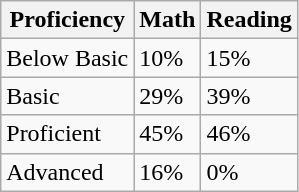<table class="wikitable">
<tr>
<th>Proficiency</th>
<th>Math</th>
<th>Reading</th>
</tr>
<tr>
<td>Below Basic</td>
<td>10%</td>
<td>15%</td>
</tr>
<tr>
<td>Basic</td>
<td>29%</td>
<td>39%</td>
</tr>
<tr>
<td>Proficient</td>
<td>45%</td>
<td>46%</td>
</tr>
<tr>
<td>Advanced</td>
<td>16%</td>
<td>0%</td>
</tr>
</table>
